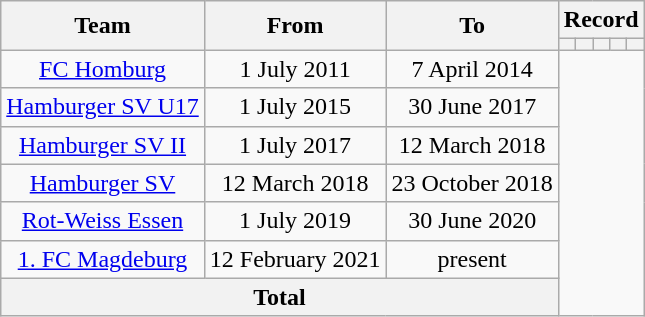<table class="wikitable" style="text-align:center">
<tr>
<th rowspan="2">Team</th>
<th rowspan="2">From</th>
<th rowspan="2">To</th>
<th colspan="5">Record</th>
</tr>
<tr>
<th></th>
<th></th>
<th></th>
<th></th>
<th></th>
</tr>
<tr>
<td><a href='#'>FC Homburg</a></td>
<td>1 July 2011</td>
<td>7 April 2014<br></td>
</tr>
<tr>
<td><a href='#'>Hamburger SV U17</a></td>
<td>1 July 2015</td>
<td>30 June 2017<br></td>
</tr>
<tr>
<td><a href='#'>Hamburger SV II</a></td>
<td>1 July 2017</td>
<td>12 March 2018<br></td>
</tr>
<tr>
<td><a href='#'>Hamburger SV</a></td>
<td>12 March 2018</td>
<td>23 October 2018<br></td>
</tr>
<tr>
<td><a href='#'>Rot-Weiss Essen</a></td>
<td>1 July 2019</td>
<td>30 June 2020<br></td>
</tr>
<tr>
<td><a href='#'>1. FC Magdeburg</a></td>
<td>12 February 2021</td>
<td>present<br></td>
</tr>
<tr>
<th colspan="3">Total<br></th>
</tr>
</table>
